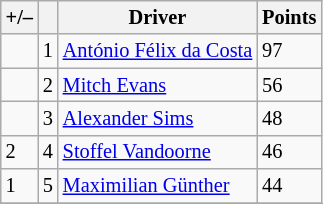<table class="wikitable" style="font-size: 85%">
<tr>
<th scope="col">+/–</th>
<th scope="col"></th>
<th scope="col">Driver</th>
<th scope="col">Points</th>
</tr>
<tr>
<td align="left"></td>
<td align="center">1</td>
<td> <a href='#'>António Félix da Costa</a></td>
<td align="left">97</td>
</tr>
<tr>
<td align="left"></td>
<td align="center">2</td>
<td> <a href='#'>Mitch Evans</a></td>
<td align="left">56</td>
</tr>
<tr>
<td align="left"></td>
<td align="center">3</td>
<td> <a href='#'>Alexander Sims</a></td>
<td align="left">48</td>
</tr>
<tr>
<td align="left"> 2</td>
<td align="center">4</td>
<td> <a href='#'>Stoffel Vandoorne</a></td>
<td align="left">46</td>
</tr>
<tr>
<td align="left"> 1</td>
<td align="center">5</td>
<td> <a href='#'>Maximilian Günther</a></td>
<td align="left">44</td>
</tr>
<tr>
</tr>
</table>
